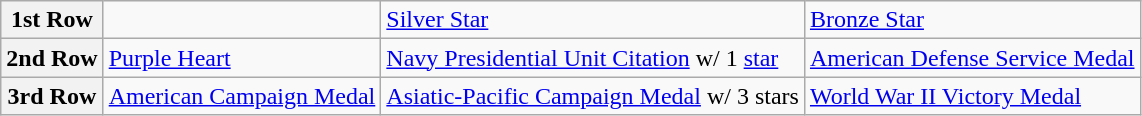<table class="wikitable">
<tr>
<th>1st Row</th>
<td></td>
<td><a href='#'>Silver Star</a></td>
<td><a href='#'>Bronze Star</a></td>
</tr>
<tr>
<th>2nd Row</th>
<td><a href='#'>Purple Heart</a></td>
<td><a href='#'>Navy Presidential Unit Citation</a> w/ 1 <a href='#'>star</a></td>
<td><a href='#'>American Defense Service Medal</a></td>
</tr>
<tr>
<th>3rd Row</th>
<td><a href='#'>American Campaign Medal</a></td>
<td><a href='#'>Asiatic-Pacific Campaign Medal</a> w/ 3 stars</td>
<td><a href='#'>World War II Victory Medal</a></td>
</tr>
</table>
